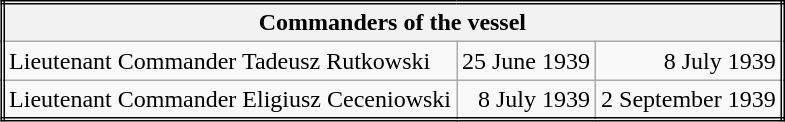<table class="wikitable" style="text-align:right; border:double; float:right; margin-left:15px;">
<tr>
<th colspan="3">Commanders of the vessel</th>
</tr>
<tr>
<td style="text-align:left;">Lieutenant Commander Tadeusz Rutkowski</td>
<td>25 June 1939</td>
<td>8 July 1939</td>
</tr>
<tr>
<td style="text-align:left;">Lieutenant Commander Eligiusz Ceceniowski</td>
<td>8 July 1939</td>
<td>2 September 1939</td>
</tr>
</table>
